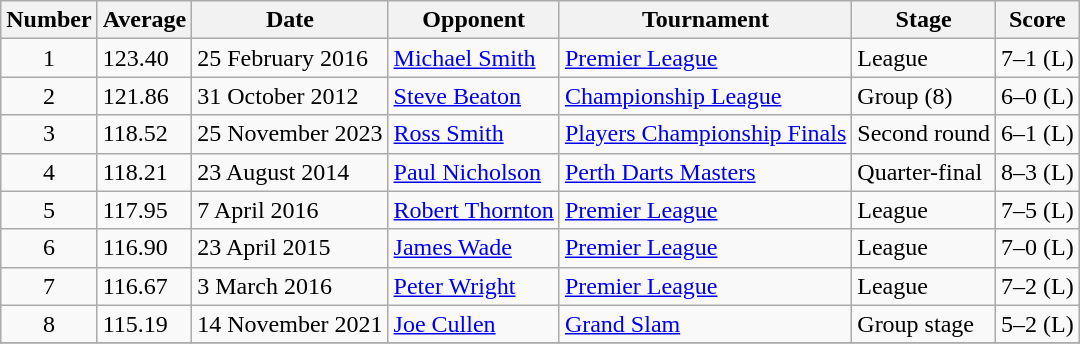<table class="wikitable">
<tr>
<th>Number</th>
<th>Average</th>
<th>Date</th>
<th>Opponent</th>
<th>Tournament</th>
<th>Stage</th>
<th>Score</th>
</tr>
<tr>
<td align=center>1</td>
<td>123.40</td>
<td>25 February 2016</td>
<td align="left"> <a href='#'>Michael Smith</a></td>
<td><a href='#'>Premier League</a></td>
<td>League</td>
<td style="text-align:center;">7–1 (L)</td>
</tr>
<tr>
<td align=center>2</td>
<td>121.86</td>
<td>31 October 2012</td>
<td align="left"> <a href='#'>Steve Beaton</a></td>
<td><a href='#'>Championship League</a></td>
<td>Group (8)</td>
<td style="text-align:center;">6–0 (L)</td>
</tr>
<tr>
<td align=center>3</td>
<td>118.52</td>
<td>25 November 2023</td>
<td align="left"> <a href='#'>Ross Smith</a></td>
<td><a href='#'>Players Championship Finals</a></td>
<td>Second round</td>
<td style="text-align:center;">6–1 (L)</td>
</tr>
<tr>
<td align=center>4</td>
<td>118.21</td>
<td>23 August 2014</td>
<td align="left"> <a href='#'>Paul Nicholson</a></td>
<td><a href='#'>Perth Darts Masters</a></td>
<td>Quarter-final</td>
<td style="text-align:center;">8–3 (L)</td>
</tr>
<tr>
<td align=center>5</td>
<td>117.95</td>
<td>7 April 2016</td>
<td align="left"> <a href='#'>Robert Thornton</a></td>
<td><a href='#'>Premier League</a></td>
<td>League</td>
<td style="text-align:center;">7–5 (L)</td>
</tr>
<tr>
<td align=center>6</td>
<td>116.90</td>
<td>23 April 2015</td>
<td align="left"> <a href='#'>James Wade</a></td>
<td><a href='#'>Premier League</a></td>
<td>League</td>
<td style="text-align:center;">7–0 (L)</td>
</tr>
<tr>
<td align=center>7</td>
<td>116.67</td>
<td>3 March 2016</td>
<td align="left"> <a href='#'>Peter Wright</a></td>
<td><a href='#'>Premier League</a></td>
<td>League</td>
<td style="text-align:center;">7–2 (L)</td>
</tr>
<tr>
<td align=center>8</td>
<td>115.19</td>
<td>14 November 2021</td>
<td align="left"> <a href='#'>Joe Cullen</a></td>
<td><a href='#'>Grand Slam</a></td>
<td>Group stage</td>
<td style="text-align:center;">5–2 (L)</td>
</tr>
<tr>
</tr>
</table>
